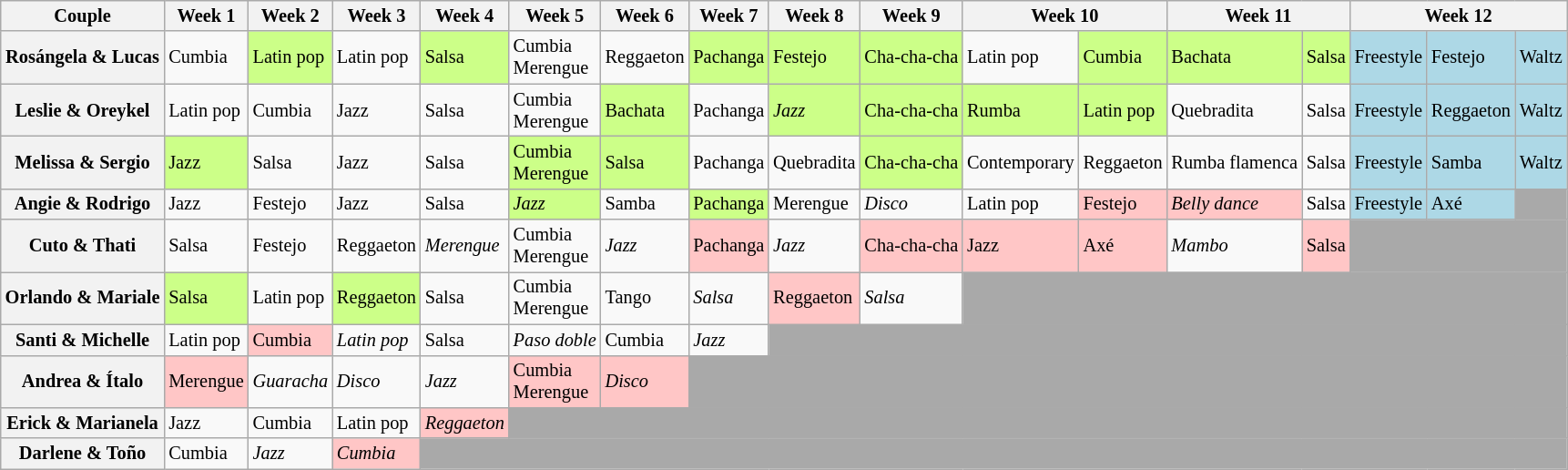<table class="wikitable" style="text-align:left; font-size:85%; line-height:16px;">
<tr>
<th>Couple</th>
<th>Week 1</th>
<th>Week 2</th>
<th>Week 3</th>
<th>Week 4</th>
<th>Week 5</th>
<th>Week 6</th>
<th>Week 7</th>
<th>Week 8</th>
<th>Week 9</th>
<th colspan=2>Week 10</th>
<th colspan=2>Week 11</th>
<th colspan=3>Week 12</th>
</tr>
<tr>
<th>Rosángela & Lucas</th>
<td>Cumbia</td>
<td style="background:#ccff88;">Latin pop</td>
<td>Latin pop</td>
<td style="background:#ccff88;">Salsa</td>
<td>Cumbia<br>Merengue<br></td>
<td>Reggaeton</td>
<td style="background:#ccff88;">Pachanga</td>
<td style="background:#ccff88;">Festejo</td>
<td style="background:#ccff88;">Cha-cha-cha</td>
<td>Latin pop</td>
<td style="background:#ccff88;">Cumbia</td>
<td style="background:#ccff88;">Bachata</td>
<td style="background:#ccff88;">Salsa</td>
<td style="background:lightblue;">Freestyle</td>
<td style="background:lightblue;">Festejo</td>
<td style="background:lightblue;">Waltz</td>
</tr>
<tr>
<th>Leslie & Oreykel</th>
<td>Latin pop</td>
<td>Cumbia</td>
<td>Jazz</td>
<td>Salsa</td>
<td>Cumbia<br>Merengue<br></td>
<td style="background:#ccff88;">Bachata</td>
<td>Pachanga</td>
<td style="background:#ccff88;"><em>Jazz</em></td>
<td style="background:#ccff88;">Cha-cha-cha</td>
<td style="background:#ccff88;">Rumba</td>
<td style="background:#ccff88;">Latin pop</td>
<td>Quebradita</td>
<td>Salsa</td>
<td style="background:lightblue;">Freestyle</td>
<td style="background:lightblue;">Reggaeton</td>
<td style="background:lightblue;">Waltz</td>
</tr>
<tr>
<th>Melissa & Sergio</th>
<td style="background:#ccff88;">Jazz</td>
<td>Salsa</td>
<td>Jazz</td>
<td>Salsa</td>
<td style="background:#ccff88;" nowrap>Cumbia<br>Merengue<br></td>
<td style="background:#ccff88;">Salsa</td>
<td>Pachanga</td>
<td>Quebradita</td>
<td style="background:#ccff88;">Cha-cha-cha</td>
<td>Contemporary</td>
<td>Reggaeton</td>
<td>Rumba flamenca</td>
<td>Salsa</td>
<td style="background:lightblue;">Freestyle</td>
<td style="background:lightblue;">Samba</td>
<td style="background:lightblue;">Waltz</td>
</tr>
<tr>
<th>Angie & Rodrigo</th>
<td>Jazz</td>
<td>Festejo</td>
<td>Jazz</td>
<td>Salsa</td>
<td style="background:#ccff88;"><em>Jazz</em></td>
<td>Samba</td>
<td style="background:#ccff88;">Pachanga</td>
<td>Merengue</td>
<td><em>Disco</em></td>
<td>Latin pop</td>
<td style="background:#ffc6c6;">Festejo</td>
<td style="background:#ffc6c6;"><em>Belly dance</em></td>
<td>Salsa</td>
<td style="background:lightblue;">Freestyle</td>
<td style="background:lightblue;">Axé</td>
<td colspan=1 style="background:darkgray;"></td>
</tr>
<tr>
<th>Cuto & Thati</th>
<td>Salsa</td>
<td>Festejo</td>
<td>Reggaeton</td>
<td><em>Merengue</em></td>
<td>Cumbia<br>Merengue<br></td>
<td><em>Jazz</em></td>
<td style="background:#ffc6c6;">Pachanga</td>
<td><em>Jazz</em></td>
<td style="background:#ffc6c6;">Cha-cha-cha</td>
<td style="background:#ffc6c6;">Jazz</td>
<td style="background:#ffc6c6;">Axé</td>
<td><em>Mambo</em></td>
<td style="background:#ffc6c6;">Salsa</td>
<td colspan=3 style="background:darkgray;"></td>
</tr>
<tr>
<th>Orlando & Mariale</th>
<td style="background:#ccff88;">Salsa</td>
<td>Latin pop</td>
<td style="background:#ccff88;">Reggaeton</td>
<td>Salsa</td>
<td>Cumbia<br>Merengue<br></td>
<td>Tango</td>
<td><em>Salsa</em></td>
<td style="background:#ffc6c6;">Reggaeton</td>
<td><em>Salsa</em></td>
<td colspan=7 style="background:darkgray;"></td>
</tr>
<tr>
<th>Santi & Michelle</th>
<td>Latin pop</td>
<td style="background:#ffc6c6;">Cumbia</td>
<td><em>Latin pop</em></td>
<td>Salsa</td>
<td><em>Paso doble</em></td>
<td>Cumbia</td>
<td><em>Jazz</em></td>
<td colspan=9 style="background:darkgray;"></td>
</tr>
<tr>
<th>Andrea & Ítalo</th>
<td style="background:#ffc6c6;">Merengue</td>
<td><em>Guaracha</em></td>
<td><em>Disco</em></td>
<td><em>Jazz</em></td>
<td style="background:#ffc6c6;">Cumbia<br>Merengue<br></td>
<td style="background:#ffc6c6;"><em>Disco</em></td>
<td colspan=10 style="background:darkgray;"></td>
</tr>
<tr>
<th>Erick & Marianela</th>
<td>Jazz</td>
<td>Cumbia</td>
<td>Latin pop</td>
<td style="background:#ffc6c6;"><em>Reggaeton</em></td>
<td colspan=12 style="background:darkgray;"></td>
</tr>
<tr>
<th>Darlene & Toño</th>
<td>Cumbia</td>
<td><em>Jazz</em></td>
<td style="background:#ffc6c6;"><em>Cumbia</em></td>
<td colspan=13 style="background:darkgray;"></td>
</tr>
</table>
